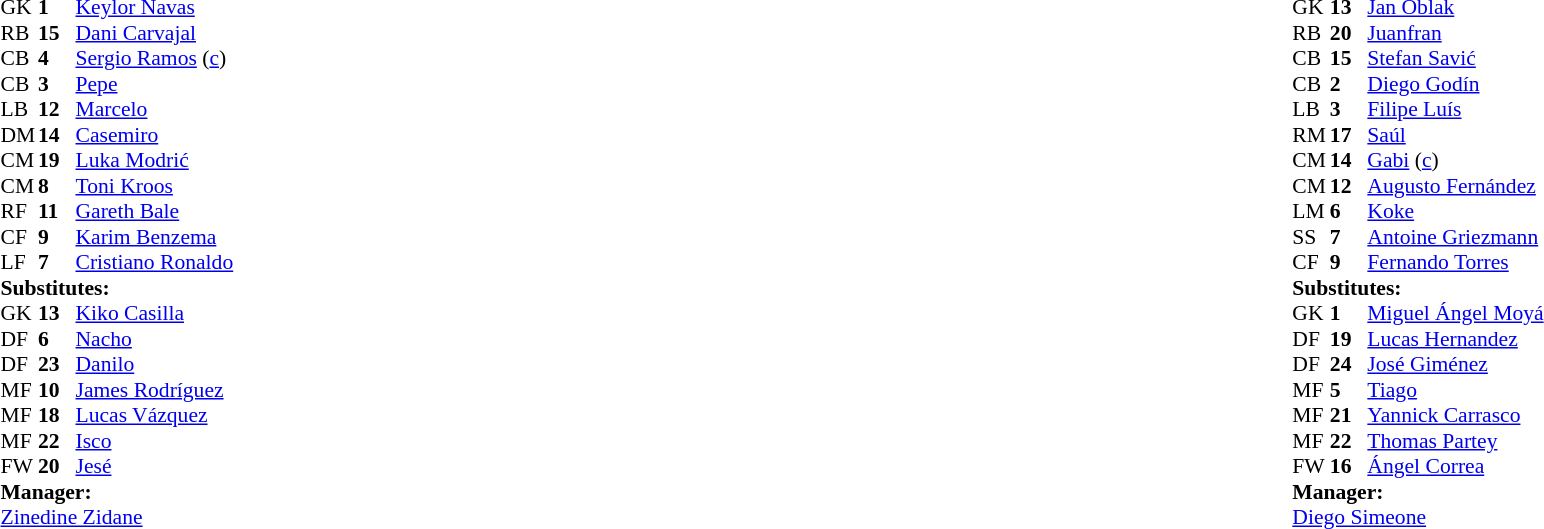<table style="width:100%">
<tr>
<td style="vertical-align:top; width:40%"><br><table style="font-size: 90%" cellspacing="0" cellpadding="0">
<tr>
<th width=25></th>
<th width=25></th>
</tr>
<tr>
<td>GK</td>
<td><strong>1</strong></td>
<td> <a href='#'>Keylor Navas</a></td>
<td></td>
</tr>
<tr>
<td>RB</td>
<td><strong>15</strong></td>
<td> <a href='#'>Dani Carvajal</a></td>
<td></td>
<td></td>
</tr>
<tr>
<td>CB</td>
<td><strong>4</strong></td>
<td> <a href='#'>Sergio Ramos</a> (<a href='#'>c</a>)</td>
<td></td>
</tr>
<tr>
<td>CB</td>
<td><strong>3</strong></td>
<td> <a href='#'>Pepe</a></td>
<td></td>
</tr>
<tr>
<td>LB</td>
<td><strong>12</strong></td>
<td> <a href='#'>Marcelo</a></td>
</tr>
<tr>
<td>DM</td>
<td><strong>14</strong></td>
<td> <a href='#'>Casemiro</a></td>
<td></td>
</tr>
<tr>
<td>CM</td>
<td><strong>19</strong></td>
<td> <a href='#'>Luka Modrić</a></td>
</tr>
<tr>
<td>CM</td>
<td><strong>8</strong></td>
<td> <a href='#'>Toni Kroos</a></td>
<td></td>
<td></td>
</tr>
<tr>
<td>RF</td>
<td><strong>11</strong></td>
<td> <a href='#'>Gareth Bale</a></td>
</tr>
<tr>
<td>CF</td>
<td><strong>9</strong></td>
<td> <a href='#'>Karim Benzema</a></td>
<td></td>
<td></td>
</tr>
<tr>
<td>LF</td>
<td><strong>7</strong></td>
<td> <a href='#'>Cristiano Ronaldo</a></td>
</tr>
<tr>
<td colspan=3><strong>Substitutes:</strong></td>
</tr>
<tr>
<td>GK</td>
<td><strong>13</strong></td>
<td> <a href='#'>Kiko Casilla</a></td>
</tr>
<tr>
<td>DF</td>
<td><strong>6</strong></td>
<td> <a href='#'>Nacho</a></td>
</tr>
<tr>
<td>DF</td>
<td><strong>23</strong></td>
<td> <a href='#'>Danilo</a></td>
<td></td>
<td></td>
</tr>
<tr>
<td>MF</td>
<td><strong>10</strong></td>
<td> <a href='#'>James Rodríguez</a></td>
</tr>
<tr>
<td>MF</td>
<td><strong>18</strong></td>
<td> <a href='#'>Lucas Vázquez</a></td>
<td></td>
<td></td>
</tr>
<tr>
<td>MF</td>
<td><strong>22</strong></td>
<td> <a href='#'>Isco</a></td>
<td></td>
<td></td>
</tr>
<tr>
<td>FW</td>
<td><strong>20</strong></td>
<td> <a href='#'>Jesé</a></td>
</tr>
<tr>
<td colspan=3><strong>Manager:</strong></td>
</tr>
<tr>
<td colspan=4> <a href='#'>Zinedine Zidane</a></td>
</tr>
</table>
</td>
<td valign="top"></td>
<td style="vertical-align:top; width:50%"><br><table cellspacing="0" cellpadding="0" style="font-size:90%; margin:auto">
<tr>
<th width=25></th>
<th width=25></th>
</tr>
<tr>
<td>GK</td>
<td><strong>13</strong></td>
<td> <a href='#'>Jan Oblak</a></td>
</tr>
<tr>
<td>RB</td>
<td><strong>20</strong></td>
<td> <a href='#'>Juanfran</a></td>
</tr>
<tr>
<td>CB</td>
<td><strong>15</strong></td>
<td> <a href='#'>Stefan Savić</a></td>
</tr>
<tr>
<td>CB</td>
<td><strong>2</strong></td>
<td> <a href='#'>Diego Godín</a></td>
</tr>
<tr>
<td>LB</td>
<td><strong>3</strong></td>
<td> <a href='#'>Filipe Luís</a></td>
<td></td>
<td></td>
</tr>
<tr>
<td>RM</td>
<td><strong>17</strong></td>
<td> <a href='#'>Saúl</a></td>
</tr>
<tr>
<td>CM</td>
<td><strong>14</strong></td>
<td> <a href='#'>Gabi</a> (<a href='#'>c</a>)</td>
<td></td>
</tr>
<tr>
<td>CM</td>
<td><strong>12</strong></td>
<td> <a href='#'>Augusto Fernández</a></td>
<td></td>
<td></td>
</tr>
<tr>
<td>LM</td>
<td><strong>6</strong></td>
<td> <a href='#'>Koke</a></td>
<td></td>
<td></td>
</tr>
<tr>
<td>SS</td>
<td><strong>7</strong></td>
<td> <a href='#'>Antoine Griezmann</a></td>
</tr>
<tr>
<td>CF</td>
<td><strong>9</strong></td>
<td> <a href='#'>Fernando Torres</a></td>
<td></td>
</tr>
<tr>
<td colspan=3><strong>Substitutes:</strong></td>
</tr>
<tr>
<td>GK</td>
<td><strong>1</strong></td>
<td> <a href='#'>Miguel Ángel Moyá</a></td>
</tr>
<tr>
<td>DF</td>
<td><strong>19</strong></td>
<td> <a href='#'>Lucas Hernandez</a></td>
<td></td>
<td></td>
</tr>
<tr>
<td>DF</td>
<td><strong>24</strong></td>
<td> <a href='#'>José Giménez</a></td>
</tr>
<tr>
<td>MF</td>
<td><strong>5</strong></td>
<td> <a href='#'>Tiago</a></td>
</tr>
<tr>
<td>MF</td>
<td><strong>21</strong></td>
<td> <a href='#'>Yannick Carrasco</a></td>
<td></td>
<td></td>
</tr>
<tr>
<td>MF</td>
<td><strong>22</strong></td>
<td> <a href='#'>Thomas Partey</a></td>
<td></td>
<td></td>
</tr>
<tr>
<td>FW</td>
<td><strong>16</strong></td>
<td> <a href='#'>Ángel Correa</a></td>
</tr>
<tr>
<td colspan=3><strong>Manager:</strong></td>
</tr>
<tr>
<td colspan=3> <a href='#'>Diego Simeone</a></td>
</tr>
</table>
</td>
</tr>
</table>
